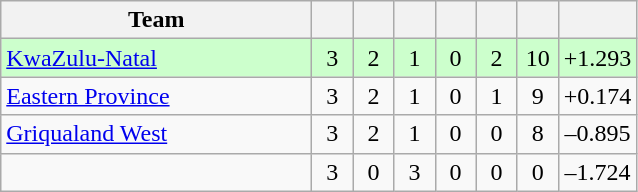<table class="wikitable" style="text-align:center">
<tr>
<th width=200>Team</th>
<th width=20></th>
<th width=20></th>
<th width=20></th>
<th width=20></th>
<th width=20></th>
<th width=20></th>
<th width=45></th>
</tr>
<tr style="background:#cfc">
<td align="left"> <a href='#'>KwaZulu-Natal</a></td>
<td>3</td>
<td>2</td>
<td>1</td>
<td>0</td>
<td>2</td>
<td>10</td>
<td>+1.293</td>
</tr>
<tr>
<td align="left"> <a href='#'>Eastern Province</a></td>
<td>3</td>
<td>2</td>
<td>1</td>
<td>0</td>
<td>1</td>
<td>9</td>
<td>+0.174</td>
</tr>
<tr>
<td align="left"> <a href='#'>Griqualand West</a></td>
<td>3</td>
<td>2</td>
<td>1</td>
<td>0</td>
<td>0</td>
<td>8</td>
<td>–0.895</td>
</tr>
<tr>
<td align="left"></td>
<td>3</td>
<td>0</td>
<td>3</td>
<td>0</td>
<td>0</td>
<td>0</td>
<td>–1.724</td>
</tr>
</table>
